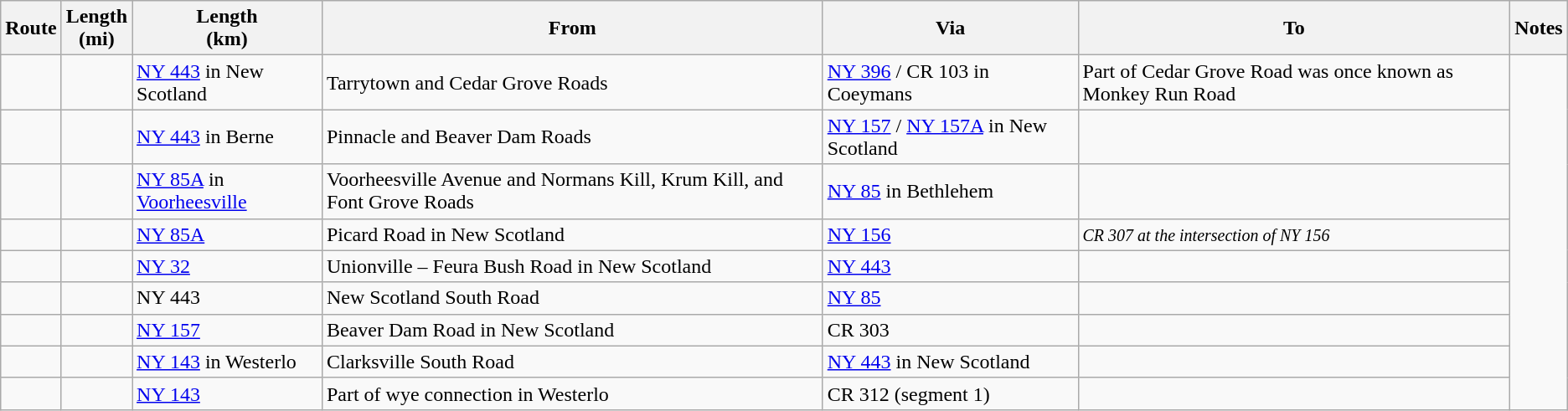<table class="wikitable sortable">
<tr>
<th>Route</th>
<th>Length<br>(mi)</th>
<th>Length<br>(km)</th>
<th class="unsortable">From</th>
<th class="unsortable">Via</th>
<th class="unsortable">To</th>
<th class="unsortable">Notes</th>
</tr>
<tr>
<td id="301"></td>
<td></td>
<td><a href='#'>NY&nbsp;443</a> in New Scotland</td>
<td>Tarrytown and Cedar Grove Roads</td>
<td><a href='#'>NY&nbsp;396</a> / CR 103 in Coeymans</td>
<td>Part of Cedar Grove Road was once known as Monkey Run Road</td>
</tr>
<tr>
<td id="303"></td>
<td></td>
<td><a href='#'>NY&nbsp;443</a> in Berne</td>
<td>Pinnacle and Beaver Dam Roads</td>
<td><a href='#'>NY&nbsp;157</a> / <a href='#'>NY&nbsp;157A</a> in New Scotland</td>
<td></td>
</tr>
<tr>
<td id="306"></td>
<td></td>
<td><a href='#'>NY&nbsp;85A</a> in <a href='#'>Voorheesville</a></td>
<td>Voorheesville Avenue and Normans Kill, Krum Kill, and Font Grove Roads</td>
<td><a href='#'>NY&nbsp;85</a> in Bethlehem</td>
<td></td>
</tr>
<tr>
<td id="307"></td>
<td></td>
<td><a href='#'>NY&nbsp;85A</a></td>
<td>Picard Road in New Scotland</td>
<td><a href='#'>NY&nbsp;156</a></td>
<td> <em><small>CR 307 at the intersection of NY 156</small></em></td>
</tr>
<tr>
<td id="308-1"></td>
<td></td>
<td><a href='#'>NY&nbsp;32</a></td>
<td>Unionville – Feura Bush Road in New Scotland</td>
<td><a href='#'>NY&nbsp;443</a></td>
<td></td>
</tr>
<tr>
<td id="308-2"></td>
<td></td>
<td>NY 443</td>
<td>New Scotland South Road</td>
<td><a href='#'>NY&nbsp;85</a></td>
<td></td>
</tr>
<tr>
<td id="311"></td>
<td></td>
<td><a href='#'>NY&nbsp;157</a></td>
<td>Beaver Dam Road in New Scotland</td>
<td>CR 303</td>
<td></td>
</tr>
<tr>
<td id="312-1"></td>
<td></td>
<td><a href='#'>NY&nbsp;143</a> in Westerlo</td>
<td>Clarksville South Road</td>
<td><a href='#'>NY&nbsp;443</a> in New Scotland</td>
<td></td>
</tr>
<tr>
<td id="312-2"></td>
<td></td>
<td><a href='#'>NY&nbsp;143</a></td>
<td>Part of wye connection in Westerlo</td>
<td>CR 312 (segment 1)</td>
<td></td>
</tr>
</table>
